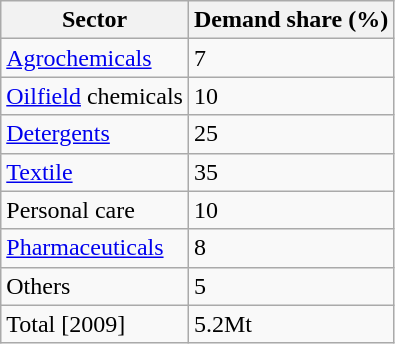<table class="wikitable">
<tr>
<th>Sector</th>
<th>Demand share (%)</th>
</tr>
<tr>
<td><a href='#'>Agrochemicals</a></td>
<td>7</td>
</tr>
<tr>
<td><a href='#'>Oilfield</a> chemicals</td>
<td>10</td>
</tr>
<tr>
<td><a href='#'>Detergents</a></td>
<td>25</td>
</tr>
<tr>
<td><a href='#'>Textile</a></td>
<td>35</td>
</tr>
<tr>
<td>Personal care</td>
<td>10</td>
</tr>
<tr>
<td><a href='#'>Pharmaceuticals</a></td>
<td>8</td>
</tr>
<tr>
<td>Others</td>
<td>5</td>
</tr>
<tr>
<td>Total [2009]</td>
<td>5.2Mt</td>
</tr>
</table>
